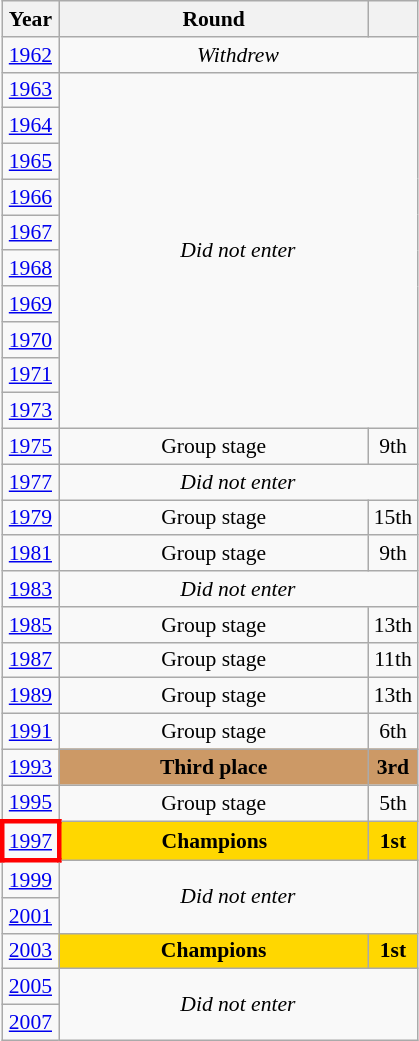<table class="wikitable" style="text-align: center; font-size:90%">
<tr>
<th>Year</th>
<th style="width:200px">Round</th>
<th></th>
</tr>
<tr>
<td><a href='#'>1962</a></td>
<td colspan="2"><em>Withdrew</em></td>
</tr>
<tr>
<td><a href='#'>1963</a></td>
<td colspan="2" rowspan="10"><em>Did not enter</em></td>
</tr>
<tr>
<td><a href='#'>1964</a></td>
</tr>
<tr>
<td><a href='#'>1965</a></td>
</tr>
<tr>
<td><a href='#'>1966</a></td>
</tr>
<tr>
<td><a href='#'>1967</a></td>
</tr>
<tr>
<td><a href='#'>1968</a></td>
</tr>
<tr>
<td><a href='#'>1969</a></td>
</tr>
<tr>
<td><a href='#'>1970</a></td>
</tr>
<tr>
<td><a href='#'>1971</a></td>
</tr>
<tr>
<td><a href='#'>1973</a></td>
</tr>
<tr>
<td><a href='#'>1975</a></td>
<td>Group stage</td>
<td>9th</td>
</tr>
<tr>
<td><a href='#'>1977</a></td>
<td colspan="2"><em>Did not enter</em></td>
</tr>
<tr>
<td><a href='#'>1979</a></td>
<td>Group stage</td>
<td>15th</td>
</tr>
<tr>
<td><a href='#'>1981</a></td>
<td>Group stage</td>
<td>9th</td>
</tr>
<tr>
<td><a href='#'>1983</a></td>
<td colspan="2"><em>Did not enter</em></td>
</tr>
<tr>
<td><a href='#'>1985</a></td>
<td>Group stage</td>
<td>13th</td>
</tr>
<tr>
<td><a href='#'>1987</a></td>
<td>Group stage</td>
<td>11th</td>
</tr>
<tr>
<td><a href='#'>1989</a></td>
<td>Group stage</td>
<td>13th</td>
</tr>
<tr>
<td><a href='#'>1991</a></td>
<td>Group stage</td>
<td>6th</td>
</tr>
<tr>
<td><a href='#'>1993</a></td>
<td bgcolor="cc9966"><strong>Third place</strong></td>
<td bgcolor="cc9966"><strong>3rd</strong></td>
</tr>
<tr>
<td><a href='#'>1995</a></td>
<td>Group stage</td>
<td>5th</td>
</tr>
<tr>
<td style="border: 3px solid red"><a href='#'>1997</a></td>
<td bgcolor=Gold><strong>Champions</strong></td>
<td bgcolor=Gold><strong>1st</strong></td>
</tr>
<tr>
<td><a href='#'>1999</a></td>
<td colspan="2" rowspan="2"><em>Did not enter</em></td>
</tr>
<tr>
<td><a href='#'>2001</a></td>
</tr>
<tr>
<td><a href='#'>2003</a></td>
<td bgcolor=Gold><strong>Champions</strong></td>
<td bgcolor=Gold><strong>1st</strong></td>
</tr>
<tr>
<td><a href='#'>2005</a></td>
<td colspan="2" rowspan="2"><em>Did not enter</em></td>
</tr>
<tr>
<td><a href='#'>2007</a></td>
</tr>
</table>
